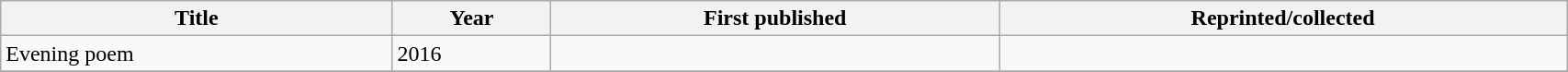<table class='wikitable sortable' width='90%'>
<tr>
<th width=25%>Title</th>
<th>Year</th>
<th>First published</th>
<th>Reprinted/collected</th>
</tr>
<tr>
<td>Evening poem</td>
<td>2016</td>
<td></td>
<td></td>
</tr>
<tr>
</tr>
</table>
